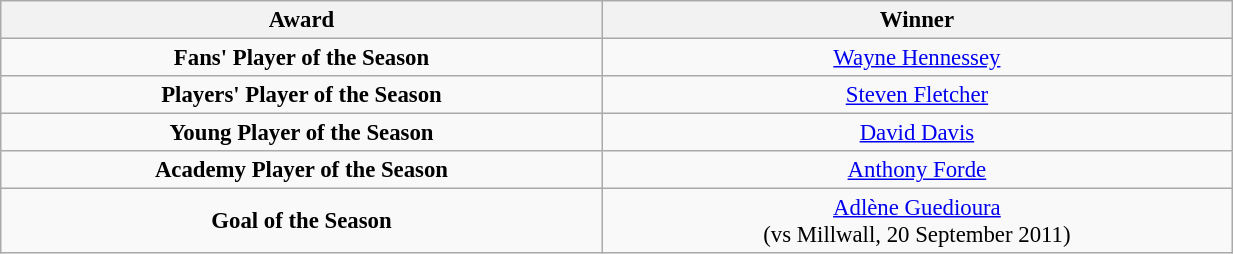<table class="wikitable" style="text-align:center; font-size:95%;width:65%; text-align:left">
<tr>
<th><strong>Award</strong></th>
<th><strong>Winner</strong></th>
</tr>
<tr style="text-align:center;">
<td><strong>Fans' Player of the Season</strong></td>
<td style="text-align:center;"><a href='#'>Wayne Hennessey</a></td>
</tr>
<tr style="text-align:center;">
<td><strong>Players' Player of the Season</strong></td>
<td style="text-align:center;"><a href='#'>Steven Fletcher</a></td>
</tr>
<tr>
<td style="text-align:center;"><strong>Young Player of the Season</strong></td>
<td style="text-align:center;"><a href='#'>David Davis</a></td>
</tr>
<tr style="text-align:center;">
<td><strong>Academy Player of the Season</strong></td>
<td style="text-align:center;"><a href='#'>Anthony Forde</a></td>
</tr>
<tr>
<td style="text-align:center;"><strong>Goal of the Season</strong></td>
<td style="text-align:center;"><a href='#'>Adlène Guedioura</a><br>(vs Millwall, 20 September 2011)</td>
</tr>
</table>
